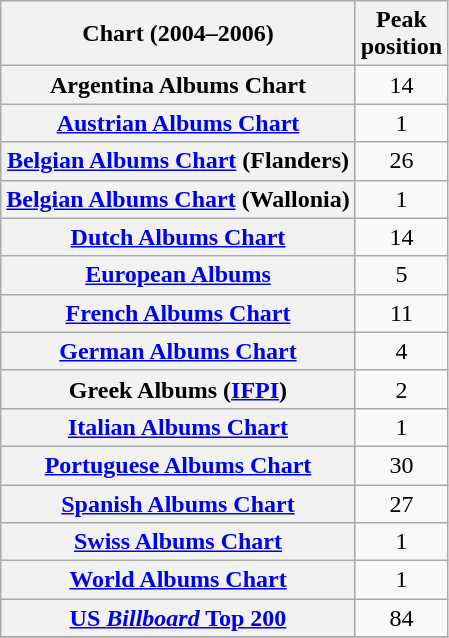<table class="wikitable sortable plainrowheaders">
<tr>
<th>Chart (2004–2006)</th>
<th>Peak<br>position</th>
</tr>
<tr>
<th scope="row">Argentina Albums Chart</th>
<td align="center">14</td>
</tr>
<tr>
<th scope="row"><a href='#'>Austrian Albums Chart</a></th>
<td align="center">1</td>
</tr>
<tr>
<th scope="row"><a href='#'>Belgian Albums Chart</a> (Flanders)</th>
<td align="center">26</td>
</tr>
<tr>
<th scope="row"><a href='#'>Belgian Albums Chart</a> (Wallonia)</th>
<td align="center">1</td>
</tr>
<tr>
<th scope="row"><a href='#'>Dutch Albums Chart</a></th>
<td align="center">14</td>
</tr>
<tr>
<th scope="row"><a href='#'>European Albums</a></th>
<td align="center">5</td>
</tr>
<tr>
<th scope="row"><a href='#'>French Albums Chart</a></th>
<td align="center">11</td>
</tr>
<tr>
<th scope="row"><a href='#'>German Albums Chart</a></th>
<td align="center">4</td>
</tr>
<tr>
<th scope="row">Greek Albums (<a href='#'>IFPI</a>)</th>
<td align="center">2</td>
</tr>
<tr>
<th scope="row"><a href='#'>Italian Albums Chart</a></th>
<td align="center">1</td>
</tr>
<tr>
<th scope="row"><a href='#'>Portuguese Albums Chart</a></th>
<td align="center">30</td>
</tr>
<tr>
<th scope="row"><a href='#'>Spanish Albums Chart</a></th>
<td align="center">27</td>
</tr>
<tr>
<th scope="row"><a href='#'>Swiss Albums Chart</a></th>
<td align="center">1</td>
</tr>
<tr>
<th scope="row"><a href='#'>World Albums Chart</a></th>
<td align="center">1</td>
</tr>
<tr>
<th scope="row"><a href='#'>US <em>Billboard</em> Top 200</a></th>
<td align="center">84</td>
</tr>
<tr>
</tr>
</table>
